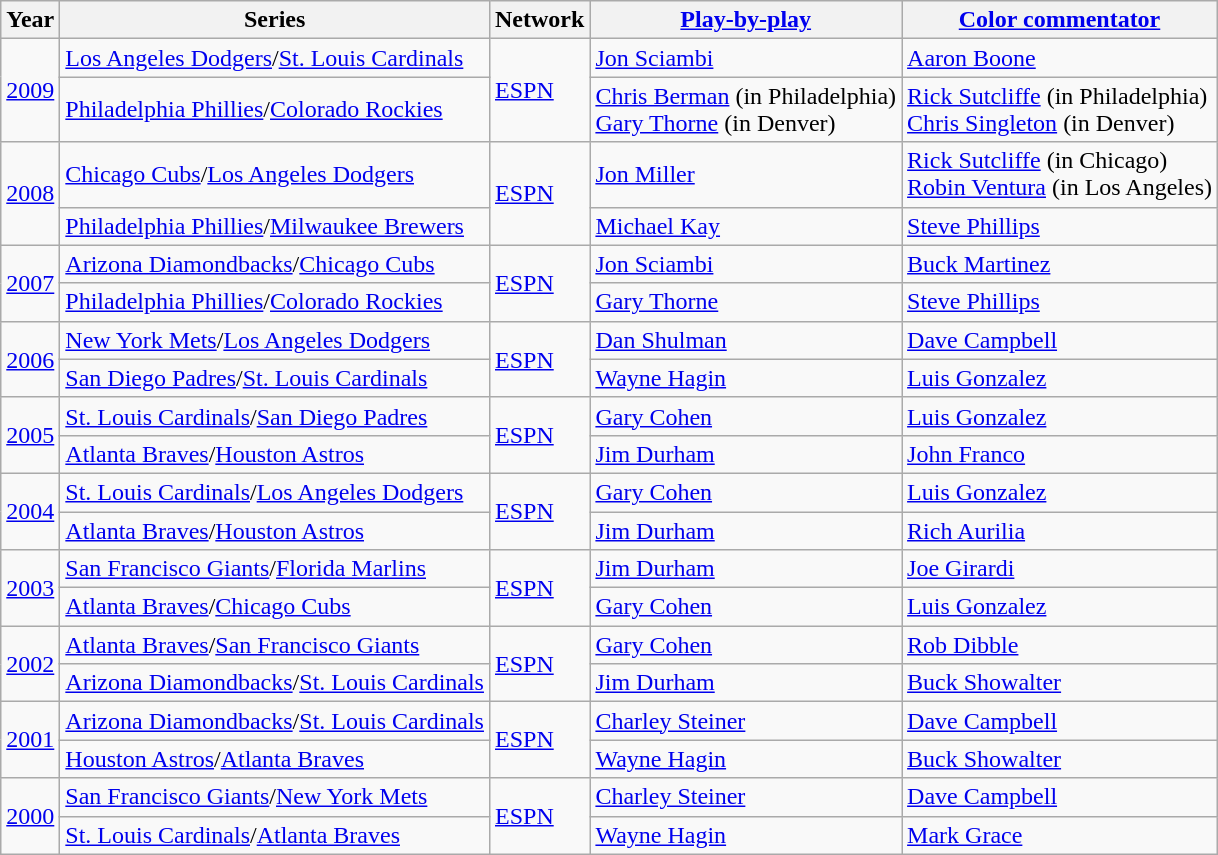<table class="wikitable">
<tr>
<th>Year</th>
<th>Series</th>
<th>Network</th>
<th><a href='#'>Play-by-play</a></th>
<th><a href='#'>Color commentator</a></th>
</tr>
<tr>
<td rowspan=2><a href='#'>2009</a></td>
<td><a href='#'>Los Angeles Dodgers</a>/<a href='#'>St. Louis Cardinals</a></td>
<td rowspan="2"><a href='#'>ESPN</a></td>
<td><a href='#'>Jon Sciambi</a></td>
<td><a href='#'>Aaron Boone</a></td>
</tr>
<tr>
<td><a href='#'>Philadelphia Phillies</a>/<a href='#'>Colorado Rockies</a></td>
<td><a href='#'>Chris Berman</a> (in Philadelphia)<br><a href='#'>Gary Thorne</a> (in Denver)</td>
<td><a href='#'>Rick Sutcliffe</a> (in Philadelphia)<br><a href='#'>Chris Singleton</a> (in Denver)</td>
</tr>
<tr>
<td rowspan=2><a href='#'>2008</a></td>
<td><a href='#'>Chicago Cubs</a>/<a href='#'>Los Angeles Dodgers</a></td>
<td rowspan="2"><a href='#'>ESPN</a></td>
<td><a href='#'>Jon Miller</a></td>
<td><a href='#'>Rick Sutcliffe</a> (in Chicago)<br><a href='#'>Robin Ventura</a> (in Los Angeles)</td>
</tr>
<tr>
<td><a href='#'>Philadelphia Phillies</a>/<a href='#'>Milwaukee Brewers</a></td>
<td><a href='#'>Michael Kay</a></td>
<td><a href='#'>Steve Phillips</a></td>
</tr>
<tr>
<td rowspan=2><a href='#'>2007</a></td>
<td><a href='#'>Arizona Diamondbacks</a>/<a href='#'>Chicago Cubs</a></td>
<td rowspan="2"><a href='#'>ESPN</a></td>
<td><a href='#'>Jon Sciambi</a></td>
<td><a href='#'>Buck Martinez</a></td>
</tr>
<tr>
<td><a href='#'>Philadelphia Phillies</a>/<a href='#'>Colorado Rockies</a></td>
<td><a href='#'>Gary Thorne</a></td>
<td><a href='#'>Steve Phillips</a></td>
</tr>
<tr>
<td rowspan=2><a href='#'>2006</a></td>
<td><a href='#'>New York Mets</a>/<a href='#'>Los Angeles Dodgers</a></td>
<td rowspan="2"><a href='#'>ESPN</a></td>
<td><a href='#'>Dan Shulman</a></td>
<td><a href='#'>Dave Campbell</a></td>
</tr>
<tr>
<td><a href='#'>San Diego Padres</a>/<a href='#'>St. Louis Cardinals</a></td>
<td><a href='#'>Wayne Hagin</a></td>
<td><a href='#'>Luis Gonzalez</a></td>
</tr>
<tr>
<td rowspan=2><a href='#'>2005</a></td>
<td><a href='#'>St. Louis Cardinals</a>/<a href='#'>San Diego Padres</a></td>
<td rowspan="2"><a href='#'>ESPN</a></td>
<td><a href='#'>Gary Cohen</a></td>
<td><a href='#'>Luis Gonzalez</a></td>
</tr>
<tr>
<td><a href='#'>Atlanta Braves</a>/<a href='#'>Houston Astros</a></td>
<td><a href='#'>Jim Durham</a></td>
<td><a href='#'>John Franco</a></td>
</tr>
<tr>
<td rowspan=2><a href='#'>2004</a></td>
<td><a href='#'>St. Louis Cardinals</a>/<a href='#'>Los Angeles Dodgers</a></td>
<td rowspan="2"><a href='#'>ESPN</a></td>
<td><a href='#'>Gary Cohen</a></td>
<td><a href='#'>Luis Gonzalez</a></td>
</tr>
<tr>
<td><a href='#'>Atlanta Braves</a>/<a href='#'>Houston Astros</a></td>
<td><a href='#'>Jim Durham</a></td>
<td><a href='#'>Rich Aurilia</a></td>
</tr>
<tr>
<td rowspan=2><a href='#'>2003</a></td>
<td><a href='#'>San Francisco Giants</a>/<a href='#'>Florida Marlins</a></td>
<td rowspan="2"><a href='#'>ESPN</a></td>
<td><a href='#'>Jim Durham</a></td>
<td><a href='#'>Joe Girardi</a></td>
</tr>
<tr>
<td><a href='#'>Atlanta Braves</a>/<a href='#'>Chicago Cubs</a></td>
<td><a href='#'>Gary Cohen</a></td>
<td><a href='#'>Luis Gonzalez</a></td>
</tr>
<tr>
<td rowspan=2><a href='#'>2002</a></td>
<td><a href='#'>Atlanta Braves</a>/<a href='#'>San Francisco Giants</a></td>
<td rowspan="2"><a href='#'>ESPN</a></td>
<td><a href='#'>Gary Cohen</a></td>
<td><a href='#'>Rob Dibble</a></td>
</tr>
<tr>
<td><a href='#'>Arizona Diamondbacks</a>/<a href='#'>St. Louis Cardinals</a></td>
<td><a href='#'>Jim Durham</a></td>
<td><a href='#'>Buck Showalter</a></td>
</tr>
<tr>
<td rowspan=2><a href='#'>2001</a></td>
<td><a href='#'>Arizona Diamondbacks</a>/<a href='#'>St. Louis Cardinals</a></td>
<td rowspan="2"><a href='#'>ESPN</a></td>
<td><a href='#'>Charley Steiner</a></td>
<td><a href='#'>Dave Campbell</a></td>
</tr>
<tr>
<td><a href='#'>Houston Astros</a>/<a href='#'>Atlanta Braves</a></td>
<td><a href='#'>Wayne Hagin</a></td>
<td><a href='#'>Buck Showalter</a></td>
</tr>
<tr>
<td rowspan=2><a href='#'>2000</a></td>
<td><a href='#'>San Francisco Giants</a>/<a href='#'>New York Mets</a></td>
<td rowspan="2"><a href='#'>ESPN</a></td>
<td><a href='#'>Charley Steiner</a></td>
<td><a href='#'>Dave Campbell</a></td>
</tr>
<tr>
<td><a href='#'>St. Louis Cardinals</a>/<a href='#'>Atlanta Braves</a></td>
<td><a href='#'>Wayne Hagin</a></td>
<td><a href='#'>Mark Grace</a></td>
</tr>
</table>
